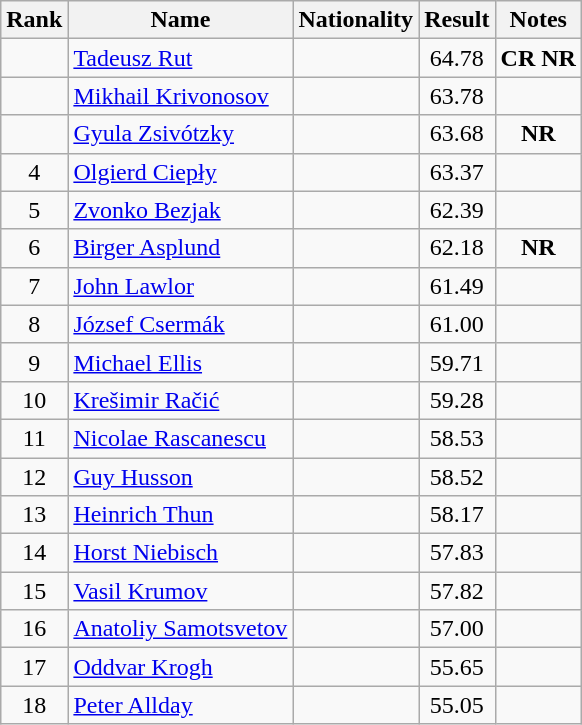<table class="wikitable sortable" style="text-align:center">
<tr>
<th>Rank</th>
<th>Name</th>
<th>Nationality</th>
<th>Result</th>
<th>Notes</th>
</tr>
<tr>
<td></td>
<td align=left><a href='#'>Tadeusz Rut</a></td>
<td align=left></td>
<td>64.78</td>
<td><strong>CR NR</strong></td>
</tr>
<tr>
<td></td>
<td align=left><a href='#'>Mikhail Krivonosov</a></td>
<td align=left></td>
<td>63.78</td>
<td></td>
</tr>
<tr>
<td></td>
<td align=left><a href='#'>Gyula Zsivótzky</a></td>
<td align=left></td>
<td>63.68</td>
<td><strong>NR</strong></td>
</tr>
<tr>
<td>4</td>
<td align=left><a href='#'>Olgierd Ciepły</a></td>
<td align=left></td>
<td>63.37</td>
<td></td>
</tr>
<tr>
<td>5</td>
<td align=left><a href='#'>Zvonko Bezjak</a></td>
<td align=left></td>
<td>62.39</td>
<td></td>
</tr>
<tr>
<td>6</td>
<td align=left><a href='#'>Birger Asplund</a></td>
<td align=left></td>
<td>62.18</td>
<td><strong>NR</strong></td>
</tr>
<tr>
<td>7</td>
<td align=left><a href='#'>John Lawlor</a></td>
<td align=left></td>
<td>61.49</td>
<td></td>
</tr>
<tr>
<td>8</td>
<td align=left><a href='#'>József Csermák</a></td>
<td align=left></td>
<td>61.00</td>
<td></td>
</tr>
<tr>
<td>9</td>
<td align=left><a href='#'>Michael Ellis</a></td>
<td align=left></td>
<td>59.71</td>
<td></td>
</tr>
<tr>
<td>10</td>
<td align=left><a href='#'>Krešimir Račić</a></td>
<td align=left></td>
<td>59.28</td>
<td></td>
</tr>
<tr>
<td>11</td>
<td align=left><a href='#'>Nicolae Rascanescu</a></td>
<td align=left></td>
<td>58.53</td>
<td></td>
</tr>
<tr>
<td>12</td>
<td align=left><a href='#'>Guy Husson</a></td>
<td align=left></td>
<td>58.52</td>
<td></td>
</tr>
<tr>
<td>13</td>
<td align=left><a href='#'>Heinrich Thun</a></td>
<td align=left></td>
<td>58.17</td>
<td></td>
</tr>
<tr>
<td>14</td>
<td align=left><a href='#'>Horst Niebisch</a></td>
<td align=left></td>
<td>57.83</td>
<td></td>
</tr>
<tr>
<td>15</td>
<td align=left><a href='#'>Vasil Krumov</a></td>
<td align=left></td>
<td>57.82</td>
<td></td>
</tr>
<tr>
<td>16</td>
<td align=left><a href='#'>Anatoliy Samotsvetov</a></td>
<td align=left></td>
<td>57.00</td>
<td></td>
</tr>
<tr>
<td>17</td>
<td align=left><a href='#'>Oddvar Krogh</a></td>
<td align=left></td>
<td>55.65</td>
<td></td>
</tr>
<tr>
<td>18</td>
<td align=left><a href='#'>Peter Allday</a></td>
<td align=left></td>
<td>55.05</td>
<td></td>
</tr>
</table>
